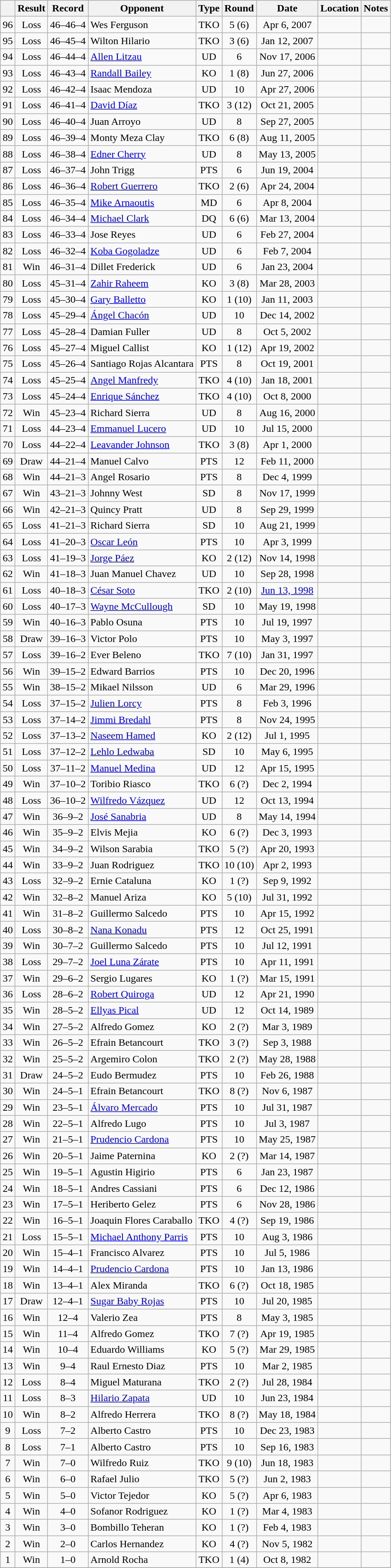<table class="wikitable" style="text-align:center">
<tr>
<th></th>
<th>Result</th>
<th>Record</th>
<th>Opponent</th>
<th>Type</th>
<th>Round</th>
<th>Date</th>
<th>Location</th>
<th>Notes</th>
</tr>
<tr>
<td>96</td>
<td>Loss</td>
<td>46–46–4</td>
<td align=left>Wes Ferguson</td>
<td>TKO</td>
<td>5 (6)</td>
<td>Apr 6, 2007</td>
<td style="text-align:left;"></td>
<td></td>
</tr>
<tr>
<td>95</td>
<td>Loss</td>
<td>46–45–4</td>
<td align=left>Wilton Hilario</td>
<td>TKO</td>
<td>3 (6)</td>
<td>Jan 12, 2007</td>
<td style="text-align:left;"></td>
<td></td>
</tr>
<tr>
<td>94</td>
<td>Loss</td>
<td>46–44–4</td>
<td align=left><a href='#'>Allen Litzau</a></td>
<td>UD</td>
<td>6</td>
<td>Nov 17, 2006</td>
<td style="text-align:left;"></td>
<td></td>
</tr>
<tr>
<td>93</td>
<td>Loss</td>
<td>46–43–4</td>
<td align=left><a href='#'>Randall Bailey</a></td>
<td>KO</td>
<td>1 (8)</td>
<td>Jun 27, 2006</td>
<td style="text-align:left;"></td>
<td></td>
</tr>
<tr>
<td>92</td>
<td>Loss</td>
<td>46–42–4</td>
<td align=left>Isaac Mendoza</td>
<td>UD</td>
<td>10</td>
<td>Apr 27, 2006</td>
<td style="text-align:left;"></td>
<td></td>
</tr>
<tr>
<td>91</td>
<td>Loss</td>
<td>46–41–4</td>
<td align=left><a href='#'>David Díaz</a></td>
<td>TKO</td>
<td>3 (12)</td>
<td>Oct 21, 2005</td>
<td style="text-align:left;"></td>
<td style="text-align:left;"></td>
</tr>
<tr>
<td>90</td>
<td>Loss</td>
<td>46–40–4</td>
<td align=left>Juan Arroyo</td>
<td>UD</td>
<td>8</td>
<td>Sep 27, 2005</td>
<td style="text-align:left;"></td>
<td></td>
</tr>
<tr>
<td>89</td>
<td>Loss</td>
<td>46–39–4</td>
<td align=left>Monty Meza Clay</td>
<td>TKO</td>
<td>6 (8)</td>
<td>Aug 11, 2005</td>
<td style="text-align:left;"></td>
<td></td>
</tr>
<tr>
<td>88</td>
<td>Loss</td>
<td>46–38–4</td>
<td align=left><a href='#'>Edner Cherry</a></td>
<td>UD</td>
<td>8</td>
<td>May 13, 2005</td>
<td style="text-align:left;"></td>
<td></td>
</tr>
<tr>
<td>87</td>
<td>Loss</td>
<td>46–37–4</td>
<td align=left>John Trigg</td>
<td>PTS</td>
<td>6</td>
<td>Jun 19, 2004</td>
<td style="text-align:left;"></td>
<td></td>
</tr>
<tr>
<td>86</td>
<td>Loss</td>
<td>46–36–4</td>
<td align=left><a href='#'>Robert Guerrero</a></td>
<td>TKO</td>
<td>2 (6)</td>
<td>Apr 24, 2004</td>
<td style="text-align:left;"></td>
<td></td>
</tr>
<tr>
<td>85</td>
<td>Loss</td>
<td>46–35–4</td>
<td align=left><a href='#'>Mike Arnaoutis</a></td>
<td>MD</td>
<td>6</td>
<td>Apr 8, 2004</td>
<td style="text-align:left;"></td>
<td></td>
</tr>
<tr>
<td>84</td>
<td>Loss</td>
<td>46–34–4</td>
<td align=left><a href='#'>Michael Clark</a></td>
<td>DQ</td>
<td>6 (6)</td>
<td>Mar 13, 2004</td>
<td style="text-align:left;"></td>
<td></td>
</tr>
<tr>
<td>83</td>
<td>Loss</td>
<td>46–33–4</td>
<td align=left>Jose Reyes</td>
<td>UD</td>
<td>6</td>
<td>Feb 27, 2004</td>
<td style="text-align:left;"></td>
<td></td>
</tr>
<tr>
<td>82</td>
<td>Loss</td>
<td>46–32–4</td>
<td align=left><a href='#'>Koba Gogoladze</a></td>
<td>UD</td>
<td>6</td>
<td>Feb 7, 2004</td>
<td style="text-align:left;"></td>
<td></td>
</tr>
<tr>
<td>81</td>
<td>Win</td>
<td>46–31–4</td>
<td align=left>Dillet Frederick</td>
<td>UD</td>
<td>6</td>
<td>Jan 23, 2004</td>
<td style="text-align:left;"></td>
<td></td>
</tr>
<tr>
<td>80</td>
<td>Loss</td>
<td>45–31–4</td>
<td align=left><a href='#'>Zahir Raheem</a></td>
<td>KO</td>
<td>3 (8)</td>
<td>Mar 28, 2003</td>
<td style="text-align:left;"></td>
<td></td>
</tr>
<tr>
<td>79</td>
<td>Loss</td>
<td>45–30–4</td>
<td align=left><a href='#'>Gary Balletto</a></td>
<td>KO</td>
<td>1 (10)</td>
<td>Jan 11, 2003</td>
<td style="text-align:left;"></td>
<td></td>
</tr>
<tr>
<td>78</td>
<td>Loss</td>
<td>45–29–4</td>
<td align=left><a href='#'>Ángel Chacón</a></td>
<td>UD</td>
<td>10</td>
<td>Dec 14, 2002</td>
<td style="text-align:left;"></td>
<td></td>
</tr>
<tr>
<td>77</td>
<td>Loss</td>
<td>45–28–4</td>
<td align=left>Damian Fuller</td>
<td>UD</td>
<td>8</td>
<td>Oct 5, 2002</td>
<td style="text-align:left;"></td>
<td></td>
</tr>
<tr>
<td>76</td>
<td>Loss</td>
<td>45–27–4</td>
<td align=left>Miguel Callist</td>
<td>KO</td>
<td>1 (12)</td>
<td>Apr 19, 2002</td>
<td style="text-align:left;"></td>
<td style="text-align:left;"></td>
</tr>
<tr>
<td>75</td>
<td>Loss</td>
<td>45–26–4</td>
<td align=left>Santiago Rojas Alcantara</td>
<td>PTS</td>
<td>8</td>
<td>Oct 19, 2001</td>
<td style="text-align:left;"></td>
<td></td>
</tr>
<tr>
<td>74</td>
<td>Loss</td>
<td>45–25–4</td>
<td align=left><a href='#'>Angel Manfredy</a></td>
<td>TKO</td>
<td>4 (10)</td>
<td>Jan 18, 2001</td>
<td style="text-align:left;"></td>
<td></td>
</tr>
<tr>
<td>73</td>
<td>Loss</td>
<td>45–24–4</td>
<td align=left><a href='#'>Enrique Sánchez</a></td>
<td>TKO</td>
<td>4 (10)</td>
<td>Oct 8, 2000</td>
<td style="text-align:left;"></td>
<td></td>
</tr>
<tr>
<td>72</td>
<td>Win</td>
<td>45–23–4</td>
<td align=left>Richard Sierra</td>
<td>UD</td>
<td>8</td>
<td>Aug 16, 2000</td>
<td style="text-align:left;"></td>
<td></td>
</tr>
<tr>
<td>71</td>
<td>Loss</td>
<td>44–23–4</td>
<td align=left><a href='#'>Emmanuel Lucero</a></td>
<td>UD</td>
<td>10</td>
<td>Jul 15, 2000</td>
<td style="text-align:left;"></td>
<td></td>
</tr>
<tr>
<td>70</td>
<td>Loss</td>
<td>44–22–4</td>
<td align=left><a href='#'>Leavander Johnson</a></td>
<td>TKO</td>
<td>3 (8)</td>
<td>Apr 1, 2000</td>
<td style="text-align:left;"></td>
<td></td>
</tr>
<tr>
<td>69</td>
<td>Draw</td>
<td>44–21–4</td>
<td align=left>Manuel Calvo</td>
<td>PTS</td>
<td>12</td>
<td>Feb 11, 2000</td>
<td style="text-align:left;"></td>
<td style="text-align:left;"></td>
</tr>
<tr>
<td>68</td>
<td>Win</td>
<td>44–21–3</td>
<td align=left>Angel Rosario</td>
<td>PTS</td>
<td>8</td>
<td>Dec 4, 1999</td>
<td style="text-align:left;"></td>
<td></td>
</tr>
<tr>
<td>67</td>
<td>Win</td>
<td>43–21–3</td>
<td align=left>Johnny West</td>
<td>SD</td>
<td>8</td>
<td>Nov 17, 1999</td>
<td style="text-align:left;"></td>
<td></td>
</tr>
<tr>
<td>66</td>
<td>Win</td>
<td>42–21–3</td>
<td align=left>Quincy Pratt</td>
<td>UD</td>
<td>8</td>
<td>Sep 29, 1999</td>
<td style="text-align:left;"></td>
<td></td>
</tr>
<tr>
<td>65</td>
<td>Loss</td>
<td>41–21–3</td>
<td align=left>Richard Sierra</td>
<td>SD</td>
<td>10</td>
<td>Aug 21, 1999</td>
<td style="text-align:left;"></td>
<td></td>
</tr>
<tr>
<td>64</td>
<td>Loss</td>
<td>41–20–3</td>
<td align=left><a href='#'>Oscar León</a></td>
<td>PTS</td>
<td>10</td>
<td>Apr 3, 1999</td>
<td style="text-align:left;"></td>
<td></td>
</tr>
<tr>
<td>63</td>
<td>Loss</td>
<td>41–19–3</td>
<td align=left><a href='#'>Jorge Páez</a></td>
<td>KO</td>
<td>2 (12)</td>
<td>Nov 14, 1998</td>
<td style="text-align:left;"></td>
<td style="text-align:left;"></td>
</tr>
<tr>
<td>62</td>
<td>Win</td>
<td>41–18–3</td>
<td align=left>Juan Manuel Chavez</td>
<td>UD</td>
<td>10</td>
<td>Sep 28, 1998</td>
<td style="text-align:left;"></td>
<td></td>
</tr>
<tr>
<td>61</td>
<td>Loss</td>
<td>40–18–3</td>
<td align=left><a href='#'>César Soto</a></td>
<td>TKO</td>
<td>2 (10)</td>
<td><a href='#'>Jun 13, 1998</a></td>
<td style="text-align:left;"></td>
<td></td>
</tr>
<tr>
<td>60</td>
<td>Loss</td>
<td>40–17–3</td>
<td align=left><a href='#'>Wayne McCullough</a></td>
<td>SD</td>
<td>10</td>
<td>May 19, 1998</td>
<td style="text-align:left;"></td>
<td></td>
</tr>
<tr>
<td>59</td>
<td>Win</td>
<td>40–16–3</td>
<td align=left>Pablo Osuna</td>
<td>PTS</td>
<td>10</td>
<td>Jul 19, 1997</td>
<td style="text-align:left;"></td>
<td></td>
</tr>
<tr>
<td>58</td>
<td>Draw</td>
<td>39–16–3</td>
<td align=left>Victor Polo</td>
<td>PTS</td>
<td>10</td>
<td>May 3, 1997</td>
<td style="text-align:left;"></td>
<td></td>
</tr>
<tr>
<td>57</td>
<td>Loss</td>
<td>39–16–2</td>
<td align=left>Ever Beleno</td>
<td>TKO</td>
<td>7 (10)</td>
<td>Jan 31, 1997</td>
<td style="text-align:left;"></td>
<td></td>
</tr>
<tr>
<td>56</td>
<td>Win</td>
<td>39–15–2</td>
<td align=left>Edward Barrios</td>
<td>PTS</td>
<td>10</td>
<td>Dec 20, 1996</td>
<td style="text-align:left;"></td>
<td></td>
</tr>
<tr>
<td>55</td>
<td>Win</td>
<td>38–15–2</td>
<td align=left>Mikael Nilsson</td>
<td>UD</td>
<td>6</td>
<td>Mar 29, 1996</td>
<td style="text-align:left;"></td>
<td></td>
</tr>
<tr>
<td>54</td>
<td>Loss</td>
<td>37–15–2</td>
<td align=left><a href='#'>Julien Lorcy</a></td>
<td>PTS</td>
<td>8</td>
<td>Feb 3, 1996</td>
<td style="text-align:left;"></td>
<td></td>
</tr>
<tr>
<td>53</td>
<td>Loss</td>
<td>37–14–2</td>
<td align=left><a href='#'>Jimmi Bredahl</a></td>
<td>PTS</td>
<td>8</td>
<td>Nov 24, 1995</td>
<td style="text-align:left;"></td>
<td></td>
</tr>
<tr>
<td>52</td>
<td>Loss</td>
<td>37–13–2</td>
<td align=left><a href='#'>Naseem Hamed</a></td>
<td>KO</td>
<td>2 (12)</td>
<td>Jul 1, 1995</td>
<td style="text-align:left;"></td>
<td style="text-align:left;"></td>
</tr>
<tr>
<td>51</td>
<td>Loss</td>
<td>37–12–2</td>
<td align=left><a href='#'>Lehlo Ledwaba</a></td>
<td>SD</td>
<td>10</td>
<td>May 6, 1995</td>
<td style="text-align:left;"></td>
<td></td>
</tr>
<tr>
<td>50</td>
<td>Loss</td>
<td>37–11–2</td>
<td align=left><a href='#'>Manuel Medina</a></td>
<td>UD</td>
<td>12</td>
<td>Apr 15, 1995</td>
<td style="text-align:left;"></td>
<td style="text-align:left;"></td>
</tr>
<tr>
<td>49</td>
<td>Win</td>
<td>37–10–2</td>
<td align=left>Toribio Riasco</td>
<td>TKO</td>
<td>6 (?)</td>
<td>Dec 2, 1994</td>
<td style="text-align:left;"></td>
<td></td>
</tr>
<tr>
<td>48</td>
<td>Loss</td>
<td>36–10–2</td>
<td align=left><a href='#'>Wilfredo Vázquez</a></td>
<td>UD</td>
<td>12</td>
<td>Oct 13, 1994</td>
<td style="text-align:left;"></td>
<td style="text-align:left;"></td>
</tr>
<tr>
<td>47</td>
<td>Win</td>
<td>36–9–2</td>
<td align=left><a href='#'>José Sanabria</a></td>
<td>UD</td>
<td>8</td>
<td>May 14, 1994</td>
<td style="text-align:left;"></td>
<td></td>
</tr>
<tr>
<td>46</td>
<td>Win</td>
<td>35–9–2</td>
<td align=left>Elvis Mejia</td>
<td>KO</td>
<td>6 (?)</td>
<td>Dec 3, 1993</td>
<td style="text-align:left;"></td>
<td></td>
</tr>
<tr>
<td>45</td>
<td>Win</td>
<td>34–9–2</td>
<td align=left>Wilson Sarabia</td>
<td>TKO</td>
<td>5 (?)</td>
<td>Apr 20, 1993</td>
<td style="text-align:left;"></td>
<td></td>
</tr>
<tr>
<td>44</td>
<td>Win</td>
<td>33–9–2</td>
<td align=left>Juan Rodriguez</td>
<td>TKO</td>
<td>10 (10)</td>
<td>Apr 2, 1993</td>
<td style="text-align:left;"></td>
<td></td>
</tr>
<tr>
<td>43</td>
<td>Loss</td>
<td>32–9–2</td>
<td align=left>Ernie Cataluna</td>
<td>KO</td>
<td>1 (?)</td>
<td>Sep 9, 1992</td>
<td style="text-align:left;"></td>
<td></td>
</tr>
<tr>
<td>42</td>
<td>Win</td>
<td>32–8–2</td>
<td align=left>Manuel Ariza</td>
<td>KO</td>
<td>5 (10)</td>
<td>Jul 31, 1992</td>
<td style="text-align:left;"></td>
<td></td>
</tr>
<tr>
<td>41</td>
<td>Win</td>
<td>31–8–2</td>
<td align=left>Guillermo Salcedo</td>
<td>PTS</td>
<td>10</td>
<td>Apr 15, 1992</td>
<td style="text-align:left;"></td>
<td></td>
</tr>
<tr>
<td>40</td>
<td>Loss</td>
<td>30–8–2</td>
<td align=left><a href='#'>Nana Konadu</a></td>
<td>PTS</td>
<td>12</td>
<td>Oct 25, 1991</td>
<td style="text-align:left;"></td>
<td style="text-align:left;"></td>
</tr>
<tr>
<td>39</td>
<td>Win</td>
<td>30–7–2</td>
<td align=left>Guillermo Salcedo</td>
<td>PTS</td>
<td>10</td>
<td>Jul 12, 1991</td>
<td style="text-align:left;"></td>
<td></td>
</tr>
<tr>
<td>38</td>
<td>Loss</td>
<td>29–7–2</td>
<td align=left><a href='#'>Joel Luna Zárate</a></td>
<td>PTS</td>
<td>10</td>
<td>Apr 11, 1991</td>
<td style="text-align:left;"></td>
<td></td>
</tr>
<tr>
<td>37</td>
<td>Win</td>
<td>29–6–2</td>
<td align=left>Sergio Lugares</td>
<td>KO</td>
<td>1 (?)</td>
<td>Mar 15, 1991</td>
<td style="text-align:left;"></td>
<td></td>
</tr>
<tr>
<td>36</td>
<td>Loss</td>
<td>28–6–2</td>
<td align=left><a href='#'>Robert Quiroga</a></td>
<td>UD</td>
<td>12</td>
<td>Apr 21, 1990</td>
<td style="text-align:left;"></td>
<td style="text-align:left;"></td>
</tr>
<tr>
<td>35</td>
<td>Win</td>
<td>28–5–2</td>
<td align=left><a href='#'>Ellyas Pical</a></td>
<td>UD</td>
<td>12</td>
<td>Oct 14, 1989</td>
<td style="text-align:left;"></td>
<td style="text-align:left;"></td>
</tr>
<tr>
<td>34</td>
<td>Win</td>
<td>27–5–2</td>
<td align=left>Alfredo Gomez</td>
<td>KO</td>
<td>2 (?)</td>
<td>Mar 3, 1989</td>
<td style="text-align:left;"></td>
<td></td>
</tr>
<tr>
<td>33</td>
<td>Win</td>
<td>26–5–2</td>
<td align=left>Efrain Betancourt</td>
<td>TKO</td>
<td>3 (?)</td>
<td>Sep 3, 1988</td>
<td style="text-align:left;"></td>
<td></td>
</tr>
<tr>
<td>32</td>
<td>Win</td>
<td>25–5–2</td>
<td align=left>Argemiro Colon</td>
<td>TKO</td>
<td>2 (?)</td>
<td>May 28, 1988</td>
<td style="text-align:left;"></td>
<td></td>
</tr>
<tr>
<td>31</td>
<td>Draw</td>
<td>24–5–2</td>
<td align=left>Eudo Bermudez</td>
<td>PTS</td>
<td>10</td>
<td>Feb 26, 1988</td>
<td style="text-align:left;"></td>
<td></td>
</tr>
<tr>
<td>30</td>
<td>Win</td>
<td>24–5–1</td>
<td align=left>Efrain Betancourt</td>
<td>TKO</td>
<td>8 (?)</td>
<td>Nov 6, 1987</td>
<td style="text-align:left;"></td>
<td></td>
</tr>
<tr>
<td>29</td>
<td>Win</td>
<td>23–5–1</td>
<td align=left><a href='#'>Álvaro Mercado</a></td>
<td>PTS</td>
<td>10</td>
<td>Jul 31, 1987</td>
<td style="text-align:left;"></td>
<td></td>
</tr>
<tr>
<td>28</td>
<td>Win</td>
<td>22–5–1</td>
<td align=left>Alfredo Lugo</td>
<td>PTS</td>
<td>10</td>
<td>Jul 3, 1987</td>
<td style="text-align:left;"></td>
<td></td>
</tr>
<tr>
<td>27</td>
<td>Win</td>
<td>21–5–1</td>
<td align=left><a href='#'>Prudencio Cardona</a></td>
<td>PTS</td>
<td>10</td>
<td>May 25, 1987</td>
<td style="text-align:left;"></td>
<td></td>
</tr>
<tr>
<td>26</td>
<td>Win</td>
<td>20–5–1</td>
<td align=left>Jaime Paternina</td>
<td>KO</td>
<td>2 (?)</td>
<td>Mar 14, 1987</td>
<td style="text-align:left;"></td>
<td></td>
</tr>
<tr>
<td>25</td>
<td>Win</td>
<td>19–5–1</td>
<td align=left>Agustin Higirio</td>
<td>PTS</td>
<td>6</td>
<td>Jan 23, 1987</td>
<td style="text-align:left;"></td>
<td></td>
</tr>
<tr>
<td>24</td>
<td>Win</td>
<td>18–5–1</td>
<td align=left>Andres Cassiani</td>
<td>PTS</td>
<td>6</td>
<td>Dec 12, 1986</td>
<td style="text-align:left;"></td>
<td></td>
</tr>
<tr>
<td>23</td>
<td>Win</td>
<td>17–5–1</td>
<td align=left>Heriberto Gelez</td>
<td>PTS</td>
<td>6</td>
<td>Nov 28, 1986</td>
<td style="text-align:left;"></td>
<td></td>
</tr>
<tr>
<td>22</td>
<td>Win</td>
<td>16–5–1</td>
<td align=left>Joaquin Flores Caraballo</td>
<td>TKO</td>
<td>4 (?)</td>
<td>Sep 19, 1986</td>
<td style="text-align:left;"></td>
<td></td>
</tr>
<tr>
<td>21</td>
<td>Loss</td>
<td>15–5–1</td>
<td align=left><a href='#'>Michael Anthony Parris</a></td>
<td>PTS</td>
<td>10</td>
<td>Aug 3, 1986</td>
<td style="text-align:left;"></td>
<td></td>
</tr>
<tr>
<td>20</td>
<td>Win</td>
<td>15–4–1</td>
<td align=left>Francisco Alvarez</td>
<td>PTS</td>
<td>10</td>
<td>Jul 5, 1986</td>
<td style="text-align:left;"></td>
<td></td>
</tr>
<tr>
<td>19</td>
<td>Win</td>
<td>14–4–1</td>
<td align=left><a href='#'>Prudencio Cardona</a></td>
<td>PTS</td>
<td>10</td>
<td>Jan 13, 1986</td>
<td style="text-align:left;"></td>
<td></td>
</tr>
<tr>
<td>18</td>
<td>Win</td>
<td>13–4–1</td>
<td align=left>Alex Miranda</td>
<td>TKO</td>
<td>6 (?)</td>
<td>Oct 18, 1985</td>
<td style="text-align:left;"></td>
<td></td>
</tr>
<tr>
<td>17</td>
<td>Draw</td>
<td>12–4–1</td>
<td align=left><a href='#'>Sugar Baby Rojas</a></td>
<td>PTS</td>
<td>10</td>
<td>Jul 20, 1985</td>
<td style="text-align:left;"></td>
<td></td>
</tr>
<tr>
<td>16</td>
<td>Win</td>
<td>12–4</td>
<td align=left>Valerio Zea</td>
<td>PTS</td>
<td>8</td>
<td>May 3, 1985</td>
<td style="text-align:left;"></td>
<td></td>
</tr>
<tr>
<td>15</td>
<td>Win</td>
<td>11–4</td>
<td align=left>Alfredo Gomez</td>
<td>TKO</td>
<td>7 (?)</td>
<td>Apr 19, 1985</td>
<td style="text-align:left;"></td>
<td></td>
</tr>
<tr>
<td>14</td>
<td>Win</td>
<td>10–4</td>
<td align=left>Eduardo Williams</td>
<td>KO</td>
<td>5 (?)</td>
<td>Mar 29, 1985</td>
<td style="text-align:left;"></td>
<td></td>
</tr>
<tr>
<td>13</td>
<td>Win</td>
<td>9–4</td>
<td align=left>Raul Ernesto Diaz</td>
<td>PTS</td>
<td>10</td>
<td>Mar 2, 1985</td>
<td style="text-align:left;"></td>
<td></td>
</tr>
<tr>
<td>12</td>
<td>Loss</td>
<td>8–4</td>
<td align=left>Miguel Maturana</td>
<td>TKO</td>
<td>2 (?)</td>
<td>Jul 28, 1984</td>
<td style="text-align:left;"></td>
<td></td>
</tr>
<tr>
<td>11</td>
<td>Loss</td>
<td>8–3</td>
<td align=left><a href='#'>Hilario Zapata</a></td>
<td>UD</td>
<td>10</td>
<td>Jun 23, 1984</td>
<td style="text-align:left;"></td>
<td></td>
</tr>
<tr>
<td>10</td>
<td>Win</td>
<td>8–2</td>
<td align=left>Alfredo Herrera</td>
<td>TKO</td>
<td>8 (?)</td>
<td>May 18, 1984</td>
<td style="text-align:left;"></td>
<td></td>
</tr>
<tr>
<td>9</td>
<td>Loss</td>
<td>7–2</td>
<td align=left>Alberto Castro</td>
<td>PTS</td>
<td>10</td>
<td>Dec 23, 1983</td>
<td style="text-align:left;"></td>
<td style="text-align:left;"></td>
</tr>
<tr>
<td>8</td>
<td>Loss</td>
<td>7–1</td>
<td align=left>Alberto Castro</td>
<td>PTS</td>
<td>10</td>
<td>Sep 16, 1983</td>
<td style="text-align:left;"></td>
<td></td>
</tr>
<tr>
<td>7</td>
<td>Win</td>
<td>7–0</td>
<td align=left>Wilfredo Ruiz</td>
<td>TKO</td>
<td>9 (10)</td>
<td>Jun 18, 1983</td>
<td style="text-align:left;"></td>
<td style="text-align:left;"></td>
</tr>
<tr>
<td>6</td>
<td>Win</td>
<td>6–0</td>
<td align=left>Rafael Julio</td>
<td>TKO</td>
<td>5 (?)</td>
<td>Jun 2, 1983</td>
<td style="text-align:left;"></td>
<td></td>
</tr>
<tr>
<td>5</td>
<td>Win</td>
<td>5–0</td>
<td align=left>Victor Tejedor</td>
<td>KO</td>
<td>5 (?)</td>
<td>Apr 6, 1983</td>
<td style="text-align:left;"></td>
<td></td>
</tr>
<tr>
<td>4</td>
<td>Win</td>
<td>4–0</td>
<td align=left>Sofanor Rodriguez</td>
<td>KO</td>
<td>1 (?)</td>
<td>Mar 4, 1983</td>
<td style="text-align:left;"></td>
<td></td>
</tr>
<tr>
<td>3</td>
<td>Win</td>
<td>3–0</td>
<td align=left>Bombillo Teheran</td>
<td>KO</td>
<td>1 (?)</td>
<td>Feb 4, 1983</td>
<td style="text-align:left;"></td>
<td></td>
</tr>
<tr>
<td>2</td>
<td>Win</td>
<td>2–0</td>
<td align=left>Carlos Hernandez</td>
<td>KO</td>
<td>4 (?)</td>
<td>Nov 5, 1982</td>
<td style="text-align:left;"></td>
<td></td>
</tr>
<tr>
<td>1</td>
<td>Win</td>
<td>1–0</td>
<td align=left>Arnold Rocha</td>
<td>TKO</td>
<td>1 (4)</td>
<td>Oct 8, 1982</td>
<td style="text-align:left;"></td>
<td></td>
</tr>
<tr>
</tr>
</table>
